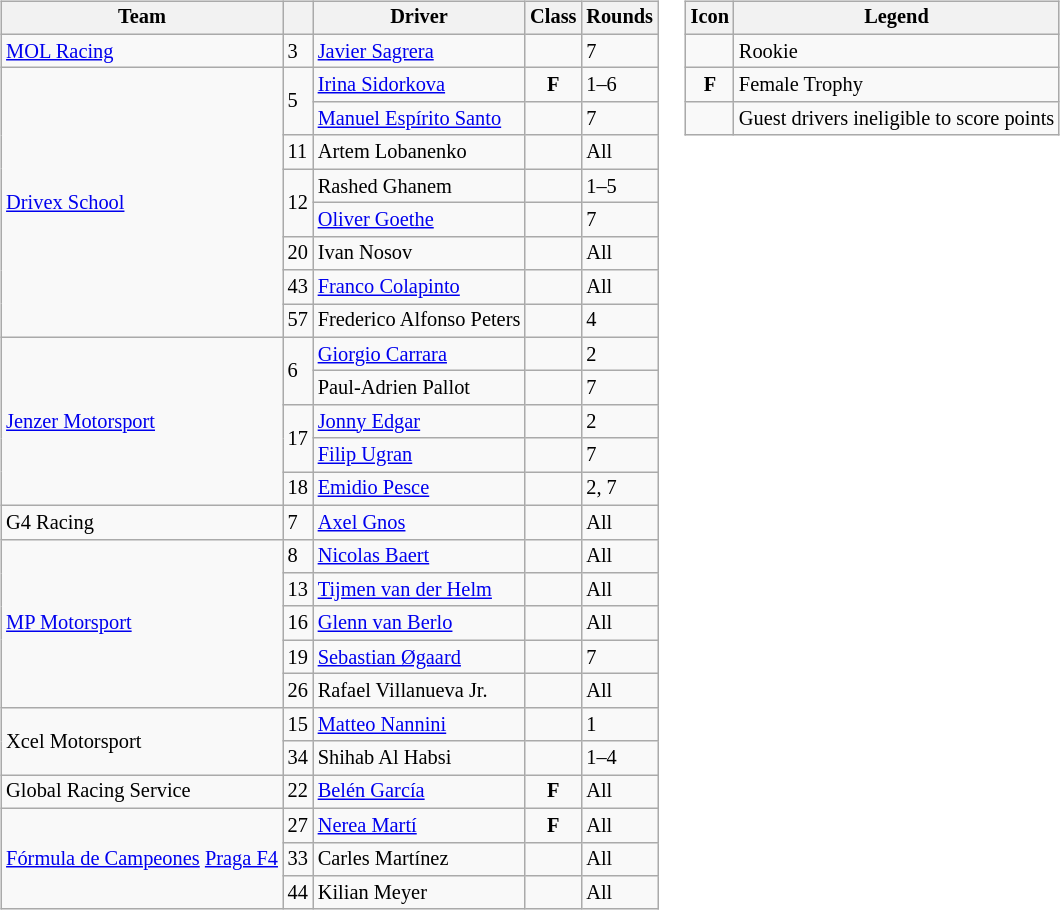<table>
<tr>
<td><br><table class="wikitable" style="font-size: 85%">
<tr>
<th>Team</th>
<th></th>
<th>Driver</th>
<th>Class</th>
<th>Rounds</th>
</tr>
<tr>
<td> <a href='#'>MOL Racing</a></td>
<td>3</td>
<td> <a href='#'>Javier Sagrera</a></td>
<td style="text-align:center"> </td>
<td>7</td>
</tr>
<tr>
<td rowspan=8> <a href='#'>Drivex School</a></td>
<td rowspan=2>5</td>
<td> <a href='#'>Irina Sidorkova</a></td>
<td style="text-align:center"> <strong><span>F</span></strong></td>
<td>1–6</td>
</tr>
<tr>
<td> <a href='#'>Manuel Espírito Santo</a></td>
<td style="text-align:center"> </td>
<td>7</td>
</tr>
<tr>
<td>11</td>
<td> Artem Lobanenko</td>
<td></td>
<td>All</td>
</tr>
<tr>
<td rowspan=2>12</td>
<td> Rashed Ghanem</td>
<td></td>
<td>1–5</td>
</tr>
<tr>
<td> <a href='#'>Oliver Goethe</a></td>
<td style="text-align:center"> </td>
<td>7</td>
</tr>
<tr>
<td>20</td>
<td> Ivan Nosov</td>
<td style="text-align:center"></td>
<td>All</td>
</tr>
<tr>
<td>43</td>
<td> <a href='#'>Franco Colapinto</a></td>
<td style="text-align:center"></td>
<td>All</td>
</tr>
<tr>
<td>57</td>
<td nowrap> Frederico Alfonso Peters</td>
<td style="text-align:center"></td>
<td>4</td>
</tr>
<tr>
<td rowspan=5> <a href='#'>Jenzer Motorsport</a></td>
<td rowspan=2>6</td>
<td> <a href='#'>Giorgio Carrara</a></td>
<td></td>
<td>2</td>
</tr>
<tr>
<td> Paul-Adrien Pallot</td>
<td style="text-align:center"> </td>
<td>7</td>
</tr>
<tr>
<td rowspan=2>17</td>
<td> <a href='#'>Jonny Edgar</a></td>
<td style="text-align:center"></td>
<td>2</td>
</tr>
<tr>
<td> <a href='#'>Filip Ugran</a></td>
<td style="text-align:center"></td>
<td>7</td>
</tr>
<tr>
<td>18</td>
<td> <a href='#'>Emidio Pesce</a></td>
<td style="text-align:center"></td>
<td>2, 7</td>
</tr>
<tr>
<td> G4 Racing</td>
<td>7</td>
<td> <a href='#'>Axel Gnos</a></td>
<td style="text-align:center"></td>
<td>All</td>
</tr>
<tr>
<td rowspan=5> <a href='#'>MP Motorsport</a></td>
<td>8</td>
<td> <a href='#'>Nicolas Baert</a></td>
<td style="text-align:center"></td>
<td>All</td>
</tr>
<tr>
<td>13</td>
<td> <a href='#'>Tijmen van der Helm</a></td>
<td style="text-align:center"></td>
<td>All</td>
</tr>
<tr>
<td>16</td>
<td> <a href='#'>Glenn van Berlo</a></td>
<td style="text-align:center"></td>
<td>All</td>
</tr>
<tr>
<td>19</td>
<td> <a href='#'>Sebastian Øgaard</a></td>
<td style="text-align:center"> </td>
<td>7</td>
</tr>
<tr>
<td>26</td>
<td> Rafael Villanueva Jr.</td>
<td></td>
<td>All</td>
</tr>
<tr>
<td rowspan=2> Xcel Motorsport</td>
<td>15</td>
<td> <a href='#'>Matteo Nannini</a></td>
<td></td>
<td>1</td>
</tr>
<tr>
<td>34</td>
<td> Shihab Al Habsi</td>
<td></td>
<td>1–4</td>
</tr>
<tr>
<td> Global Racing Service</td>
<td>22</td>
<td> <a href='#'>Belén García</a></td>
<td style="text-align:center"> <strong><span>F</span></strong></td>
<td>All</td>
</tr>
<tr>
<td rowspan=3 nowrap> <a href='#'>Fórmula de Campeones</a> <a href='#'>Praga F4</a></td>
<td>27</td>
<td> <a href='#'>Nerea Martí</a></td>
<td style="text-align:center"> <strong><span>F</span></strong></td>
<td>All</td>
</tr>
<tr>
<td>33</td>
<td> Carles Martínez</td>
<td style="text-align:center"></td>
<td>All</td>
</tr>
<tr>
<td>44</td>
<td> Kilian Meyer</td>
<td style="text-align:center"></td>
<td>All</td>
</tr>
</table>
</td>
<td style="vertical-align:top"><br><table class="wikitable" style="font-size: 85%">
<tr>
<th>Icon</th>
<th>Legend</th>
</tr>
<tr>
<td style="text-align:center"></td>
<td>Rookie</td>
</tr>
<tr>
<td style="text-align:center"><strong><span>F</span></strong></td>
<td>Female Trophy</td>
</tr>
<tr>
<td style="text-align:center"></td>
<td>Guest drivers ineligible to score points</td>
</tr>
</table>
</td>
</tr>
</table>
